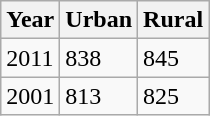<table class="wikitable sortable">
<tr>
<th>Year</th>
<th>Urban</th>
<th>Rural</th>
</tr>
<tr>
<td>2011</td>
<td>838</td>
<td>845</td>
</tr>
<tr>
<td>2001</td>
<td>813</td>
<td>825</td>
</tr>
</table>
